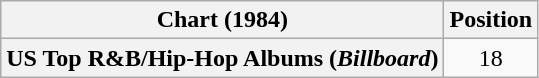<table class="wikitable plainrowheaders" style="text-align:center">
<tr>
<th scope="col">Chart (1984)</th>
<th scope="col">Position</th>
</tr>
<tr>
<th scope="row">US Top R&B/Hip-Hop Albums (<em>Billboard</em>)</th>
<td>18</td>
</tr>
</table>
